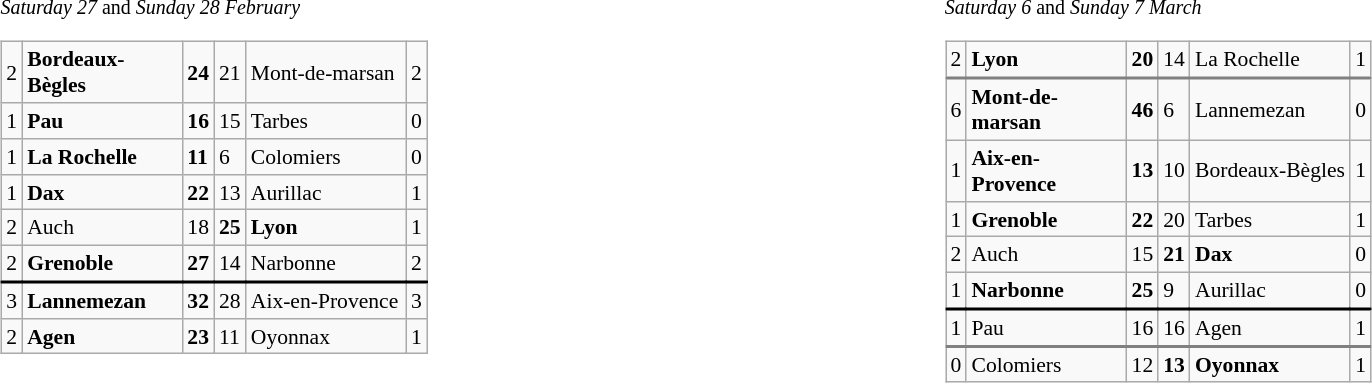<table width="100%" align="center" border="0" cellpadding="0" cellspacing="5">
<tr valign="top" align="left">
<td width="50%"><br><small><em>Saturday 27</em> and <em>Sunday 28 February</em></small><table class="wikitable gauche" cellpadding="0" cellspacing="0" style="font-size:90%;">
<tr>
<td>2</td>
<td width="100px"><strong>Bordeaux-Bègles</strong></td>
<td><strong>24</strong></td>
<td>21</td>
<td width="100px">Mont-de-marsan</td>
<td>2</td>
</tr>
<tr>
<td>1</td>
<td><strong>Pau</strong></td>
<td><strong>16</strong></td>
<td>15</td>
<td>Tarbes</td>
<td>0</td>
</tr>
<tr>
<td>1</td>
<td><strong>La Rochelle</strong></td>
<td><strong>11</strong></td>
<td>6</td>
<td>Colomiers</td>
<td>0</td>
</tr>
<tr>
<td>1</td>
<td><strong>Dax</strong></td>
<td><strong>22</strong></td>
<td>13</td>
<td>Aurillac</td>
<td>1</td>
</tr>
<tr>
<td>2</td>
<td>Auch</td>
<td>18</td>
<td><strong>25</strong></td>
<td><strong>Lyon</strong></td>
<td>1</td>
</tr>
<tr style="border-bottom:2px solid black;">
<td>2</td>
<td><strong>Grenoble</strong></td>
<td><strong>27</strong></td>
<td>14</td>
<td>Narbonne</td>
<td>2</td>
</tr>
<tr>
<td>3</td>
<td><strong>Lannemezan</strong></td>
<td><strong>32</strong></td>
<td>28</td>
<td>Aix-en-Provence</td>
<td>3</td>
</tr>
<tr>
<td>2</td>
<td><strong>Agen</strong></td>
<td><strong>23</strong></td>
<td>11</td>
<td>Oyonnax</td>
<td>1</td>
</tr>
</table>
</td>
<td width="50%"><br><small><em>Saturday 6</em> and <em>Sunday 7 March</em></small><table class="wikitable gauche" cellpadding="0" cellspacing="0" style="font-size:90%;">
<tr style="border-bottom:2px solid grey;">
<td>2</td>
<td width="100px"><strong>Lyon</strong></td>
<td><strong>20</strong></td>
<td>14</td>
<td width="100px">La Rochelle</td>
<td>1</td>
</tr>
<tr>
<td>6</td>
<td><strong>Mont-de-marsan</strong></td>
<td><strong>46</strong></td>
<td>6</td>
<td>Lannemezan</td>
<td>0</td>
</tr>
<tr>
<td>1</td>
<td><strong>Aix-en-Provence</strong></td>
<td><strong>13</strong></td>
<td>10</td>
<td>Bordeaux-Bègles</td>
<td>1</td>
</tr>
<tr>
<td>1</td>
<td><strong>Grenoble</strong></td>
<td><strong>22</strong></td>
<td>20</td>
<td>Tarbes</td>
<td>1</td>
</tr>
<tr>
<td>2</td>
<td>Auch</td>
<td>15</td>
<td><strong>21</strong></td>
<td><strong>Dax</strong></td>
<td>0</td>
</tr>
<tr style="border-bottom:2px solid black;">
<td>1</td>
<td><strong>Narbonne</strong></td>
<td><strong>25</strong></td>
<td>9</td>
<td>Aurillac</td>
<td>0</td>
</tr>
<tr style="border-bottom:2px solid grey;">
<td>1</td>
<td>Pau</td>
<td>16</td>
<td>16</td>
<td>Agen</td>
<td>1</td>
</tr>
<tr>
<td>0</td>
<td>Colomiers</td>
<td>12</td>
<td><strong>13</strong></td>
<td><strong>Oyonnax</strong></td>
<td>1</td>
</tr>
</table>
</td>
</tr>
</table>
